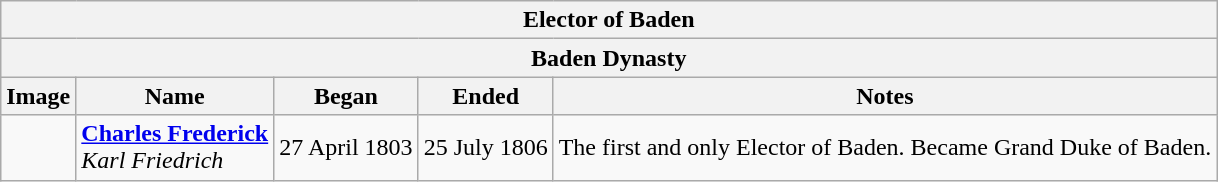<table class="wikitable">
<tr>
<th colspan=5>Elector of Baden</th>
</tr>
<tr>
<th colspan=5>Baden Dynasty</th>
</tr>
<tr>
<th>Image</th>
<th>Name<br></th>
<th>Began</th>
<th>Ended</th>
<th>Notes</th>
</tr>
<tr>
<td></td>
<td><strong><a href='#'>Charles Frederick</a></strong><br><em>Karl Friedrich</em><br></td>
<td>27 April 1803</td>
<td>25 July 1806</td>
<td>The first and only Elector of Baden. Became Grand Duke of Baden.</td>
</tr>
</table>
